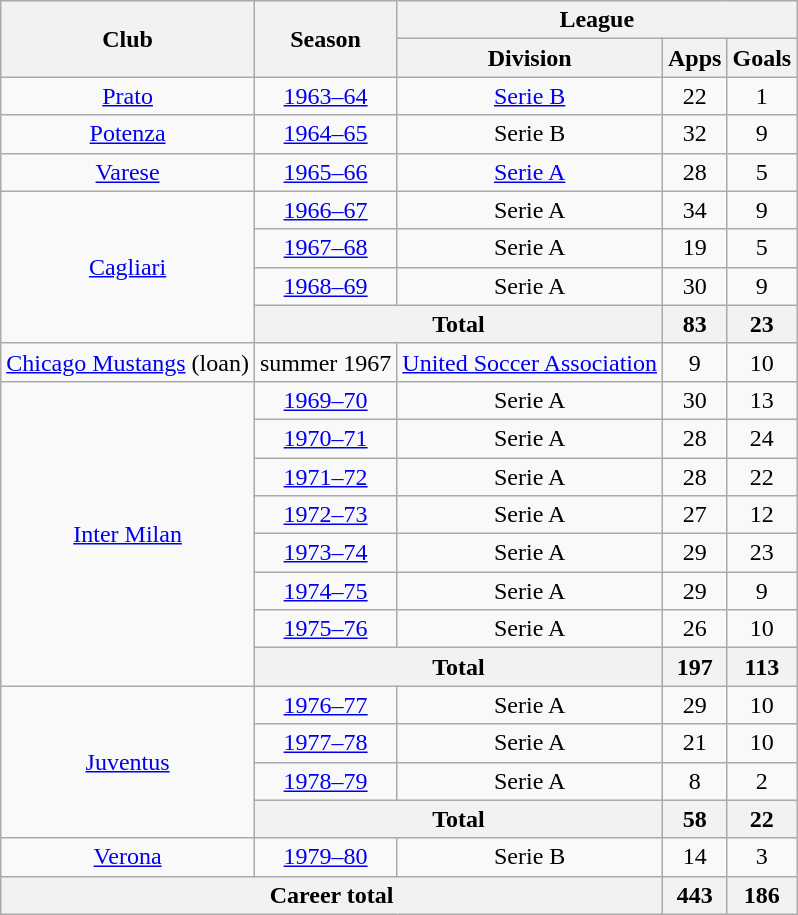<table class="wikitable" style="text-align:center">
<tr>
<th rowspan="2">Club</th>
<th rowspan="2">Season</th>
<th colspan="3">League</th>
</tr>
<tr>
<th>Division</th>
<th>Apps</th>
<th>Goals</th>
</tr>
<tr>
<td><a href='#'>Prato</a></td>
<td><a href='#'>1963–64</a></td>
<td><a href='#'>Serie B</a></td>
<td>22</td>
<td>1</td>
</tr>
<tr>
<td><a href='#'>Potenza</a></td>
<td><a href='#'>1964–65</a></td>
<td>Serie B</td>
<td>32</td>
<td>9</td>
</tr>
<tr>
<td><a href='#'>Varese</a></td>
<td><a href='#'>1965–66</a></td>
<td><a href='#'>Serie A</a></td>
<td>28</td>
<td>5</td>
</tr>
<tr>
<td rowspan="4"><a href='#'>Cagliari</a></td>
<td><a href='#'>1966–67</a></td>
<td>Serie A</td>
<td>34</td>
<td>9</td>
</tr>
<tr>
<td><a href='#'>1967–68</a></td>
<td>Serie A</td>
<td>19</td>
<td>5</td>
</tr>
<tr>
<td><a href='#'>1968–69</a></td>
<td>Serie A</td>
<td>30</td>
<td>9</td>
</tr>
<tr>
<th colspan="2">Total</th>
<th>83</th>
<th>23</th>
</tr>
<tr>
<td><a href='#'>Chicago Mustangs</a> (loan)</td>
<td>summer 1967</td>
<td><a href='#'>United Soccer Association</a></td>
<td>9</td>
<td>10</td>
</tr>
<tr>
<td rowspan="8"><a href='#'>Inter Milan</a></td>
<td><a href='#'>1969–70</a></td>
<td>Serie A</td>
<td>30</td>
<td>13</td>
</tr>
<tr>
<td><a href='#'>1970–71</a></td>
<td>Serie A</td>
<td>28</td>
<td>24</td>
</tr>
<tr>
<td><a href='#'>1971–72</a></td>
<td>Serie A</td>
<td>28</td>
<td>22</td>
</tr>
<tr>
<td><a href='#'>1972–73</a></td>
<td>Serie A</td>
<td>27</td>
<td>12</td>
</tr>
<tr>
<td><a href='#'>1973–74</a></td>
<td>Serie A</td>
<td>29</td>
<td>23</td>
</tr>
<tr>
<td><a href='#'>1974–75</a></td>
<td>Serie A</td>
<td>29</td>
<td>9</td>
</tr>
<tr>
<td><a href='#'>1975–76</a></td>
<td>Serie A</td>
<td>26</td>
<td>10</td>
</tr>
<tr>
<th colspan="2">Total</th>
<th>197</th>
<th>113</th>
</tr>
<tr>
<td rowspan="4"><a href='#'>Juventus</a></td>
<td><a href='#'>1976–77</a></td>
<td>Serie A</td>
<td>29</td>
<td>10</td>
</tr>
<tr>
<td><a href='#'>1977–78</a></td>
<td>Serie A</td>
<td>21</td>
<td>10</td>
</tr>
<tr>
<td><a href='#'>1978–79</a></td>
<td>Serie A</td>
<td>8</td>
<td>2</td>
</tr>
<tr>
<th colspan="2">Total</th>
<th>58</th>
<th>22</th>
</tr>
<tr>
<td><a href='#'>Verona</a></td>
<td><a href='#'>1979–80</a></td>
<td>Serie B</td>
<td>14</td>
<td>3</td>
</tr>
<tr>
<th colspan="3">Career total</th>
<th>443</th>
<th>186</th>
</tr>
</table>
